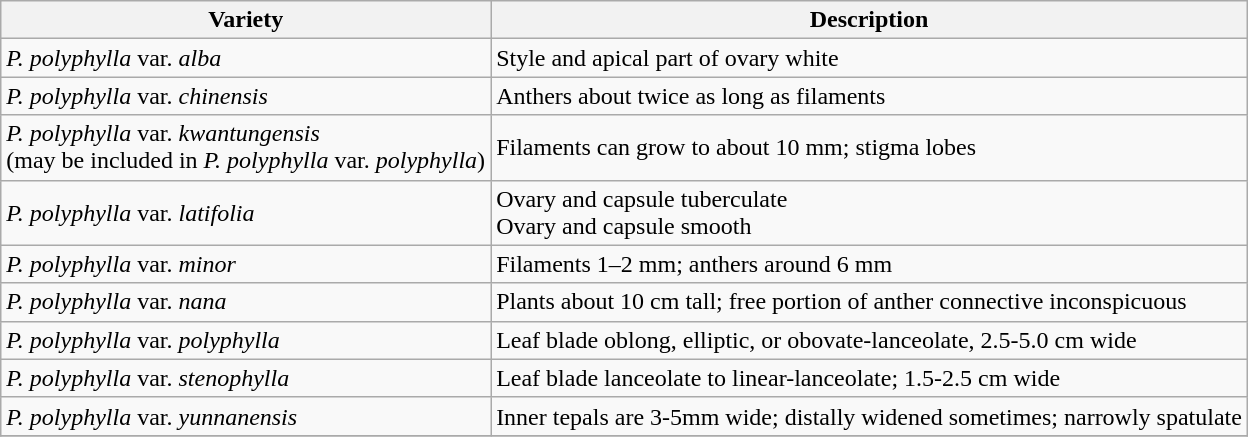<table class="wikitable">
<tr>
<th>Variety</th>
<th>Description</th>
</tr>
<tr>
<td><em>P. polyphylla</em> var. <em>alba</em></td>
<td>Style and apical part of ovary white</td>
</tr>
<tr>
<td><em>P. polyphylla</em> var. <em>chinensis</em></td>
<td>Anthers about twice as long as filaments</td>
</tr>
<tr>
<td><em>P. polyphylla</em> var. <em>kwantungensis</em><br>(may be included in <em>P. polyphylla</em> var. <em>polyphylla</em>)</td>
<td>Filaments can grow to about 10 mm; stigma lobes</td>
</tr>
<tr>
<td><em>P. polyphylla</em> var. <em>latifolia</em></td>
<td>Ovary and capsule tuberculate<br>Ovary and capsule smooth<br></td>
</tr>
<tr>
<td><em>P. polyphylla</em> var. <em>minor</em></td>
<td>Filaments 1–2 mm; anthers around 6 mm</td>
</tr>
<tr>
<td><em>P. polyphylla</em> var. <em>nana</em></td>
<td>Plants about 10 cm tall; free portion of anther connective inconspicuous</td>
</tr>
<tr>
<td><em>P. polyphylla</em> var. <em>polyphylla</em></td>
<td>Leaf blade oblong, elliptic, or obovate-lanceolate, 2.5-5.0 cm wide</td>
</tr>
<tr>
<td><em>P. polyphylla</em> var. <em>stenophylla</em></td>
<td>Leaf blade lanceolate to linear-lanceolate; 1.5-2.5 cm wide</td>
</tr>
<tr>
<td><em>P. polyphylla</em> var. <em>yunnanensis</em></td>
<td>Inner tepals are 3-5mm wide; distally widened sometimes; narrowly spatulate</td>
</tr>
<tr>
</tr>
</table>
